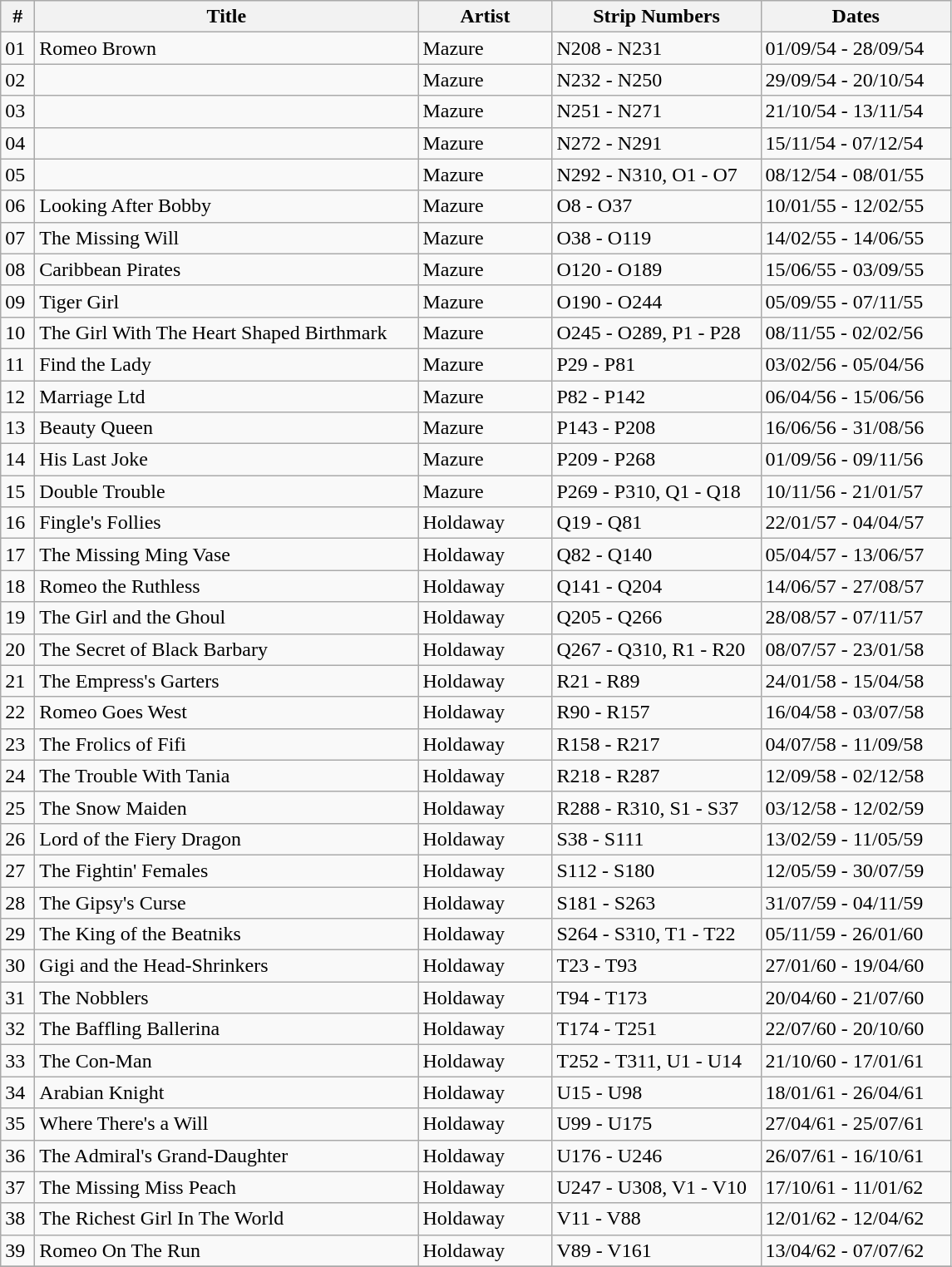<table class="wikitable">
<tr>
<th width="20">#</th>
<th width="300">Title</th>
<th width="100">Artist</th>
<th width="160">Strip Numbers</th>
<th width="145">Dates</th>
</tr>
<tr>
<td>01</td>
<td>Romeo Brown</td>
<td>Mazure</td>
<td>N208 - N231</td>
<td>01/09/54 - 28/09/54</td>
</tr>
<tr>
<td>02</td>
<td></td>
<td>Mazure</td>
<td>N232 - N250</td>
<td>29/09/54 - 20/10/54</td>
</tr>
<tr>
<td>03</td>
<td></td>
<td>Mazure</td>
<td>N251 - N271</td>
<td>21/10/54 - 13/11/54</td>
</tr>
<tr>
<td>04</td>
<td></td>
<td>Mazure</td>
<td>N272 - N291</td>
<td>15/11/54 - 07/12/54</td>
</tr>
<tr>
<td>05</td>
<td></td>
<td>Mazure</td>
<td>N292 - N310, O1 - O7</td>
<td>08/12/54 - 08/01/55</td>
</tr>
<tr>
<td>06</td>
<td>Looking After Bobby</td>
<td>Mazure</td>
<td>O8 - O37</td>
<td>10/01/55 - 12/02/55</td>
</tr>
<tr>
<td>07</td>
<td>The Missing Will</td>
<td>Mazure</td>
<td>O38 - O119</td>
<td>14/02/55 - 14/06/55</td>
</tr>
<tr>
<td>08</td>
<td>Caribbean Pirates</td>
<td>Mazure</td>
<td>O120 - O189</td>
<td>15/06/55 - 03/09/55</td>
</tr>
<tr>
<td>09</td>
<td>Tiger Girl</td>
<td>Mazure</td>
<td>O190 - O244</td>
<td>05/09/55 - 07/11/55</td>
</tr>
<tr>
<td>10</td>
<td>The Girl With The Heart Shaped Birthmark</td>
<td>Mazure</td>
<td>O245 - O289, P1 - P28</td>
<td>08/11/55 - 02/02/56</td>
</tr>
<tr>
<td>11</td>
<td>Find the Lady</td>
<td>Mazure</td>
<td>P29 - P81</td>
<td>03/02/56 - 05/04/56</td>
</tr>
<tr>
<td>12</td>
<td>Marriage Ltd</td>
<td>Mazure</td>
<td>P82 - P142</td>
<td>06/04/56 - 15/06/56</td>
</tr>
<tr>
<td>13</td>
<td>Beauty Queen</td>
<td>Mazure</td>
<td>P143 - P208</td>
<td>16/06/56 - 31/08/56</td>
</tr>
<tr>
<td>14</td>
<td>His Last Joke</td>
<td>Mazure</td>
<td>P209 - P268</td>
<td>01/09/56 - 09/11/56</td>
</tr>
<tr>
<td>15</td>
<td>Double Trouble</td>
<td>Mazure</td>
<td>P269 - P310, Q1 - Q18</td>
<td>10/11/56 - 21/01/57</td>
</tr>
<tr>
<td>16</td>
<td>Fingle's Follies</td>
<td>Holdaway</td>
<td>Q19 - Q81</td>
<td>22/01/57 - 04/04/57</td>
</tr>
<tr>
<td>17</td>
<td>The Missing Ming Vase</td>
<td>Holdaway</td>
<td>Q82 - Q140</td>
<td>05/04/57 - 13/06/57</td>
</tr>
<tr>
<td>18</td>
<td>Romeo the Ruthless</td>
<td>Holdaway</td>
<td>Q141 - Q204</td>
<td>14/06/57 - 27/08/57</td>
</tr>
<tr>
<td>19</td>
<td>The Girl and the Ghoul</td>
<td>Holdaway</td>
<td>Q205 - Q266</td>
<td>28/08/57 - 07/11/57</td>
</tr>
<tr>
<td>20</td>
<td>The Secret of Black Barbary</td>
<td>Holdaway</td>
<td>Q267 - Q310, R1 - R20</td>
<td>08/07/57 - 23/01/58</td>
</tr>
<tr>
<td>21</td>
<td>The Empress's Garters</td>
<td>Holdaway</td>
<td>R21 - R89</td>
<td>24/01/58 - 15/04/58</td>
</tr>
<tr>
<td>22</td>
<td>Romeo Goes West</td>
<td>Holdaway</td>
<td>R90 - R157</td>
<td>16/04/58 - 03/07/58</td>
</tr>
<tr>
<td>23</td>
<td>The Frolics of Fifi</td>
<td>Holdaway</td>
<td>R158 - R217</td>
<td>04/07/58 - 11/09/58</td>
</tr>
<tr>
<td>24</td>
<td>The Trouble With Tania</td>
<td>Holdaway</td>
<td>R218 - R287</td>
<td>12/09/58 - 02/12/58</td>
</tr>
<tr>
<td>25</td>
<td>The Snow Maiden</td>
<td>Holdaway</td>
<td>R288 - R310, S1 - S37</td>
<td>03/12/58 - 12/02/59</td>
</tr>
<tr>
<td>26</td>
<td>Lord of the Fiery Dragon</td>
<td>Holdaway</td>
<td>S38 - S111</td>
<td>13/02/59 - 11/05/59</td>
</tr>
<tr>
<td>27</td>
<td>The Fightin' Females</td>
<td>Holdaway</td>
<td>S112 - S180</td>
<td>12/05/59 - 30/07/59</td>
</tr>
<tr>
<td>28</td>
<td>The Gipsy's Curse</td>
<td>Holdaway</td>
<td>S181 - S263</td>
<td>31/07/59 - 04/11/59</td>
</tr>
<tr>
<td>29</td>
<td>The King of the Beatniks</td>
<td>Holdaway</td>
<td>S264 - S310, T1 - T22</td>
<td>05/11/59 - 26/01/60</td>
</tr>
<tr>
<td>30</td>
<td>Gigi and the Head-Shrinkers</td>
<td>Holdaway</td>
<td>T23 - T93</td>
<td>27/01/60 - 19/04/60</td>
</tr>
<tr>
<td>31</td>
<td>The Nobblers</td>
<td>Holdaway</td>
<td>T94 - T173</td>
<td>20/04/60 - 21/07/60</td>
</tr>
<tr>
<td>32</td>
<td>The Baffling Ballerina</td>
<td>Holdaway</td>
<td>T174 - T251</td>
<td>22/07/60 - 20/10/60</td>
</tr>
<tr>
<td>33</td>
<td>The Con-Man</td>
<td>Holdaway</td>
<td>T252 - T311, U1 - U14</td>
<td>21/10/60 - 17/01/61</td>
</tr>
<tr>
<td>34</td>
<td>Arabian Knight</td>
<td>Holdaway</td>
<td>U15 - U98</td>
<td>18/01/61 - 26/04/61</td>
</tr>
<tr>
<td>35</td>
<td>Where There's a Will</td>
<td>Holdaway</td>
<td>U99 - U175</td>
<td>27/04/61 - 25/07/61</td>
</tr>
<tr>
<td>36</td>
<td>The Admiral's Grand-Daughter</td>
<td>Holdaway</td>
<td>U176 - U246</td>
<td>26/07/61 - 16/10/61</td>
</tr>
<tr>
<td>37</td>
<td>The Missing Miss Peach</td>
<td>Holdaway</td>
<td>U247 - U308, V1 - V10</td>
<td>17/10/61 - 11/01/62</td>
</tr>
<tr>
<td>38</td>
<td>The Richest Girl In The World</td>
<td>Holdaway</td>
<td>V11 - V88</td>
<td>12/01/62 - 12/04/62</td>
</tr>
<tr>
<td>39</td>
<td>Romeo On The Run</td>
<td>Holdaway</td>
<td>V89 - V161</td>
<td>13/04/62 - 07/07/62</td>
</tr>
<tr>
</tr>
</table>
